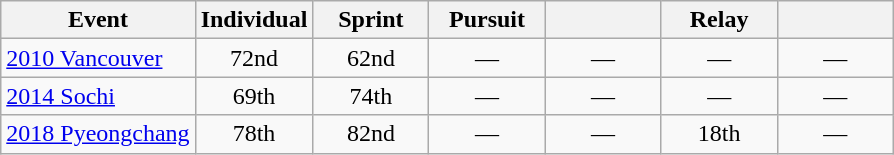<table class="wikitable" style="text-align: center;">
<tr ">
<th>Event</th>
<th style="width:70px;">Individual</th>
<th style="width:70px;">Sprint</th>
<th style="width:70px;">Pursuit</th>
<th style="width:70px;"></th>
<th style="width:70px;">Relay</th>
<th style="width:70px;"></th>
</tr>
<tr>
<td align=left> <a href='#'>2010 Vancouver</a></td>
<td>72nd</td>
<td>62nd</td>
<td>—</td>
<td>—</td>
<td>—</td>
<td>—</td>
</tr>
<tr>
<td align=left> <a href='#'>2014 Sochi</a></td>
<td>69th</td>
<td>74th</td>
<td>—</td>
<td>—</td>
<td>—</td>
<td>—</td>
</tr>
<tr>
<td align="left"> <a href='#'>2018 Pyeongchang</a></td>
<td>78th</td>
<td>82nd</td>
<td>—</td>
<td>—</td>
<td>18th</td>
<td>—</td>
</tr>
</table>
